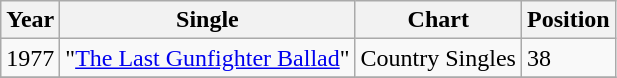<table class="wikitable">
<tr>
<th align="left">Year</th>
<th align="left">Single</th>
<th align="left">Chart</th>
<th align="left">Position</th>
</tr>
<tr>
<td align="left">1977</td>
<td align="left">"<a href='#'>The Last Gunfighter Ballad</a>"</td>
<td align="left">Country Singles</td>
<td align="left">38</td>
</tr>
<tr>
</tr>
</table>
